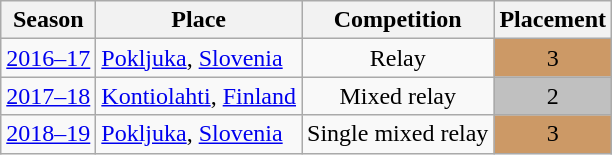<table class="wikitable sortable" style="text-align: center;">
<tr>
<th>Season</th>
<th>Place</th>
<th>Competition</th>
<th>Placement</th>
</tr>
<tr>
<td><a href='#'>2016–17</a></td>
<td align="left"> <a href='#'>Pokljuka</a>, <a href='#'>Slovenia</a></td>
<td>Relay</td>
<td bgcolor="cc9966">3</td>
</tr>
<tr>
<td><a href='#'>2017–18</a></td>
<td align="left"> <a href='#'>Kontiolahti</a>, <a href='#'>Finland</a></td>
<td>Mixed relay</td>
<td bgcolor=silver>2</td>
</tr>
<tr>
<td><a href='#'>2018–19</a></td>
<td align="left"> <a href='#'>Pokljuka</a>, <a href='#'>Slovenia</a></td>
<td>Single mixed relay</td>
<td bgcolor="cc9966">3</td>
</tr>
</table>
